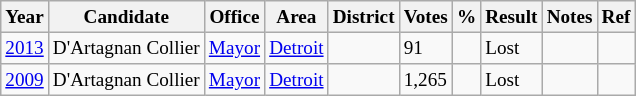<table class="wikitable sortable" style="font-size:80%">
<tr>
<th>Year</th>
<th>Candidate</th>
<th>Office</th>
<th>Area</th>
<th>District</th>
<th>Votes</th>
<th>%</th>
<th>Result</th>
<th>Notes</th>
<th>Ref</th>
</tr>
<tr>
<td><a href='#'>2013</a></td>
<td>D'Artagnan Collier</td>
<td><a href='#'>Mayor</a></td>
<td><a href='#'>Detroit</a></td>
<td></td>
<td>91</td>
<td></td>
<td> Lost</td>
<td></td>
<td></td>
</tr>
<tr>
<td><a href='#'>2009</a></td>
<td>D'Artagnan Collier</td>
<td><a href='#'>Mayor</a></td>
<td><a href='#'>Detroit</a></td>
<td></td>
<td>1,265</td>
<td></td>
<td> Lost</td>
<td></td>
<td></td>
</tr>
</table>
